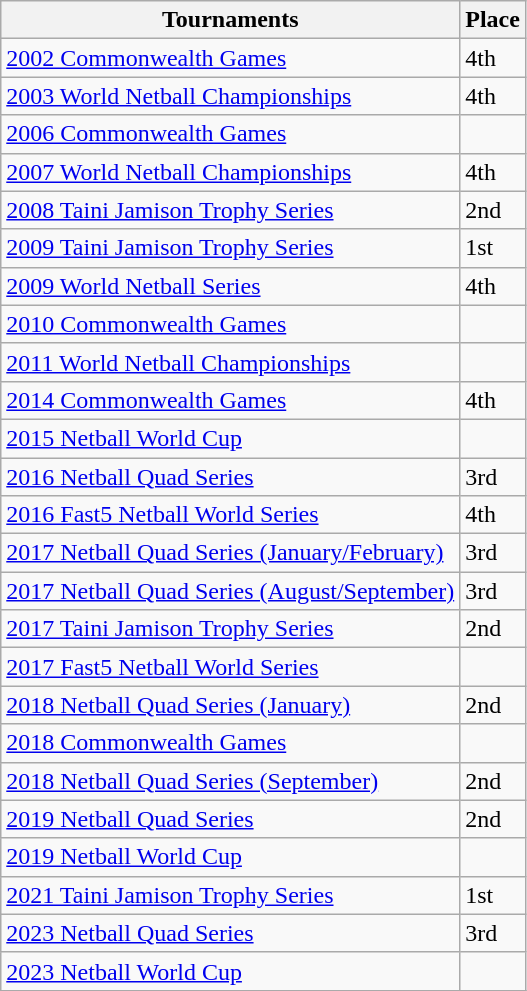<table class="wikitable collapsible">
<tr>
<th>Tournaments</th>
<th>Place</th>
</tr>
<tr>
<td><a href='#'>2002 Commonwealth Games</a></td>
<td>4th</td>
</tr>
<tr>
<td><a href='#'>2003 World Netball Championships</a></td>
<td>4th</td>
</tr>
<tr>
<td><a href='#'>2006 Commonwealth Games</a></td>
<td></td>
</tr>
<tr>
<td><a href='#'>2007 World Netball Championships</a></td>
<td>4th</td>
</tr>
<tr>
<td><a href='#'>2008 Taini Jamison Trophy Series</a></td>
<td>2nd</td>
</tr>
<tr>
<td><a href='#'>2009 Taini Jamison Trophy Series</a><em></em></td>
<td>1st</td>
</tr>
<tr>
<td><a href='#'>2009 World Netball Series</a></td>
<td>4th</td>
</tr>
<tr>
<td><a href='#'>2010 Commonwealth Games</a></td>
<td></td>
</tr>
<tr>
<td><a href='#'>2011 World Netball Championships</a></td>
<td></td>
</tr>
<tr>
<td><a href='#'>2014 Commonwealth Games</a></td>
<td>4th</td>
</tr>
<tr>
<td><a href='#'>2015 Netball World Cup</a></td>
<td></td>
</tr>
<tr>
<td><a href='#'>2016 Netball Quad Series</a></td>
<td>3rd</td>
</tr>
<tr>
<td><a href='#'>2016 Fast5 Netball World Series</a></td>
<td>4th</td>
</tr>
<tr>
<td><a href='#'>2017 Netball Quad Series (January/February)</a></td>
<td>3rd</td>
</tr>
<tr>
<td><a href='#'>2017 Netball Quad Series (August/September)</a></td>
<td>3rd</td>
</tr>
<tr>
<td><a href='#'>2017 Taini Jamison Trophy Series</a></td>
<td>2nd</td>
</tr>
<tr>
<td><a href='#'>2017 Fast5 Netball World Series</a></td>
<td></td>
</tr>
<tr>
<td><a href='#'>2018 Netball Quad Series (January)</a></td>
<td>2nd</td>
</tr>
<tr>
<td><a href='#'>2018 Commonwealth Games</a></td>
<td></td>
</tr>
<tr>
<td><a href='#'>2018 Netball Quad Series (September)</a></td>
<td>2nd</td>
</tr>
<tr>
<td><a href='#'>2019 Netball Quad Series</a></td>
<td>2nd</td>
</tr>
<tr>
<td><a href='#'>2019 Netball World Cup</a></td>
<td></td>
</tr>
<tr>
<td><a href='#'>2021 Taini Jamison Trophy Series</a></td>
<td>1st</td>
</tr>
<tr>
<td><a href='#'>2023 Netball Quad Series</a></td>
<td>3rd</td>
</tr>
<tr>
<td><a href='#'>2023 Netball World Cup</a></td>
<td></td>
</tr>
<tr>
</tr>
</table>
